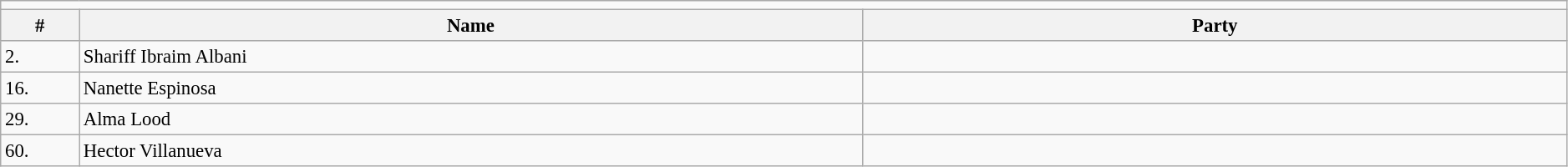<table class=wikitable width=99% style="font-size:95%">
<tr>
<td colspan=4 bgcolor=></td>
</tr>
<tr>
<th width=5%>#</th>
<th width=50%>Name</th>
<th colspan=2>Party</th>
</tr>
<tr>
<td>2.</td>
<td>Shariff Ibraim Albani</td>
<td></td>
</tr>
<tr>
<td>16.</td>
<td>Nanette Espinosa</td>
<td></td>
</tr>
<tr>
<td>29.</td>
<td>Alma Lood</td>
<td></td>
</tr>
<tr>
<td>60.</td>
<td>Hector Villanueva</td>
<td></td>
</tr>
</table>
